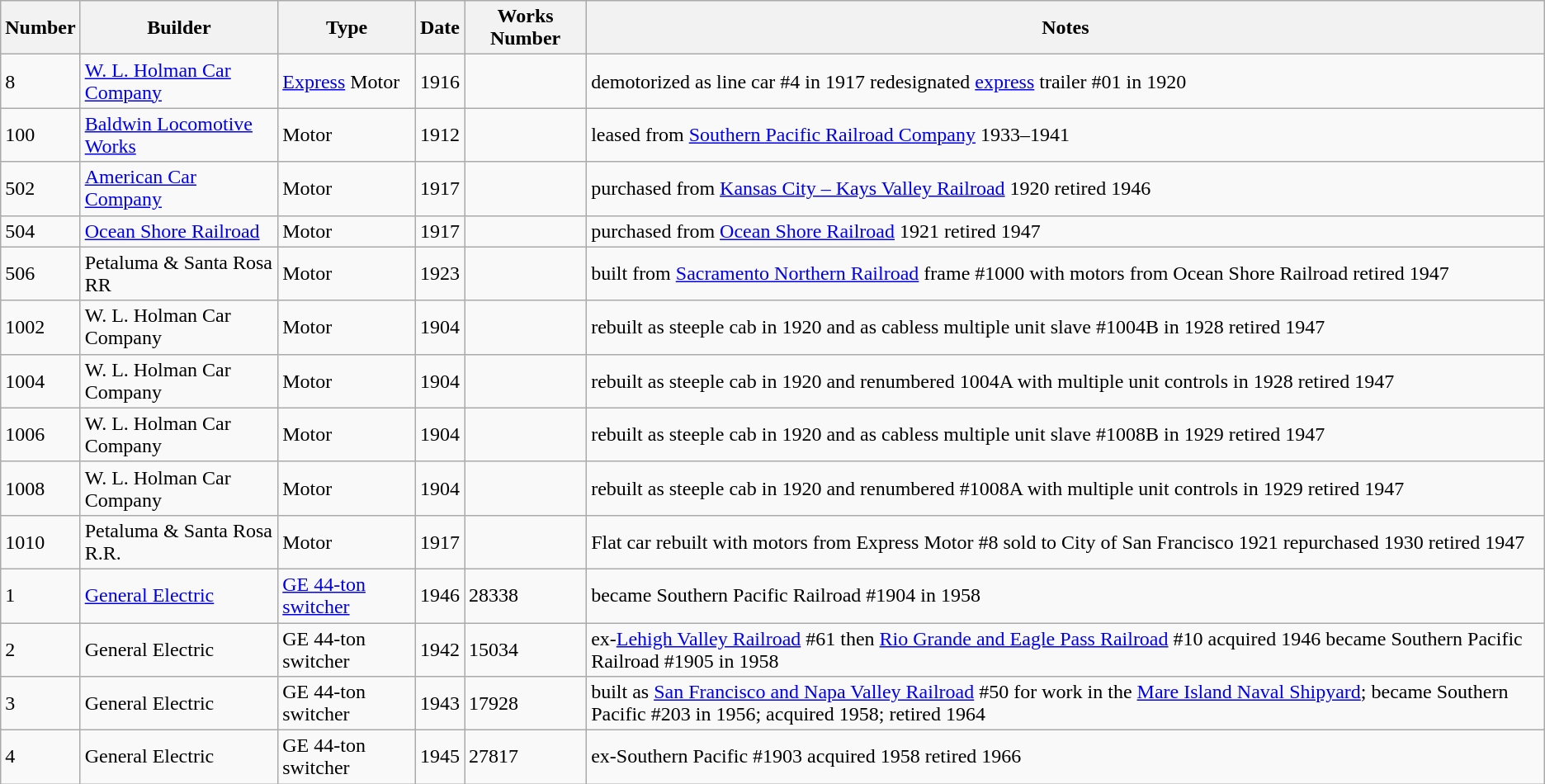<table class="wikitable">
<tr>
<th>Number</th>
<th>Builder</th>
<th>Type</th>
<th>Date</th>
<th>Works Number</th>
<th>Notes</th>
</tr>
<tr>
<td>8</td>
<td><a href='#'>W. L. Holman Car Company</a></td>
<td><a href='#'>Express</a> Motor</td>
<td>1916</td>
<td></td>
<td>demotorized as line car #4 in 1917 redesignated <a href='#'>express</a> trailer #01 in 1920</td>
</tr>
<tr>
<td>100</td>
<td><a href='#'>Baldwin Locomotive Works</a></td>
<td>Motor</td>
<td>1912</td>
<td></td>
<td>leased from <a href='#'>Southern Pacific Railroad Company</a> 1933–1941</td>
</tr>
<tr>
<td>502</td>
<td><a href='#'>American Car Company</a></td>
<td>Motor</td>
<td>1917</td>
<td></td>
<td>purchased from <a href='#'>Kansas City – Kays Valley Railroad</a> 1920 retired 1946</td>
</tr>
<tr>
<td>504</td>
<td><a href='#'>Ocean Shore Railroad</a></td>
<td>Motor</td>
<td>1917</td>
<td></td>
<td>purchased from <a href='#'>Ocean Shore Railroad</a> 1921 retired 1947</td>
</tr>
<tr>
<td>506</td>
<td>Petaluma & Santa Rosa RR</td>
<td>Motor</td>
<td>1923</td>
<td></td>
<td>built from <a href='#'>Sacramento Northern Railroad</a> frame #1000 with motors from Ocean Shore Railroad retired 1947</td>
</tr>
<tr>
<td>1002</td>
<td>W. L. Holman Car Company</td>
<td>Motor</td>
<td>1904</td>
<td></td>
<td>rebuilt as steeple cab in 1920 and as cabless multiple unit slave #1004B in 1928 retired 1947</td>
</tr>
<tr>
<td>1004</td>
<td>W. L. Holman Car Company</td>
<td>Motor</td>
<td>1904</td>
<td></td>
<td>rebuilt as steeple cab in 1920 and renumbered 1004A with multiple unit controls in 1928 retired 1947</td>
</tr>
<tr>
<td>1006</td>
<td>W. L. Holman Car Company</td>
<td>Motor</td>
<td>1904</td>
<td></td>
<td>rebuilt as steeple cab in 1920 and as cabless multiple unit slave #1008B in 1929 retired 1947</td>
</tr>
<tr>
<td>1008</td>
<td>W. L. Holman Car Company</td>
<td>Motor</td>
<td>1904</td>
<td></td>
<td>rebuilt as steeple cab in 1920 and renumbered #1008A with multiple unit controls in 1929 retired 1947</td>
</tr>
<tr>
<td>1010</td>
<td>Petaluma & Santa Rosa R.R.</td>
<td>Motor</td>
<td>1917</td>
<td></td>
<td>Flat car rebuilt with motors from Express Motor #8 sold to City of San Francisco 1921 repurchased 1930 retired 1947</td>
</tr>
<tr>
<td>1</td>
<td><a href='#'>General Electric</a></td>
<td><a href='#'>GE 44-ton switcher</a></td>
<td>1946</td>
<td>28338</td>
<td>became Southern Pacific Railroad #1904 in 1958</td>
</tr>
<tr>
<td>2</td>
<td>General Electric</td>
<td>GE 44-ton switcher</td>
<td>1942</td>
<td>15034</td>
<td>ex-<a href='#'>Lehigh Valley Railroad</a> #61 then <a href='#'>Rio Grande and Eagle Pass Railroad</a> #10 acquired 1946 became Southern Pacific Railroad #1905 in 1958</td>
</tr>
<tr>
<td>3</td>
<td>General Electric</td>
<td>GE 44-ton switcher</td>
<td>1943</td>
<td>17928</td>
<td>built as <a href='#'>San Francisco and Napa Valley Railroad</a> #50 for work in the <a href='#'>Mare Island Naval Shipyard</a>; became Southern Pacific #203 in 1956; acquired 1958; retired 1964</td>
</tr>
<tr>
<td>4</td>
<td>General Electric</td>
<td>GE 44-ton switcher</td>
<td>1945</td>
<td>27817</td>
<td>ex-Southern Pacific #1903 acquired 1958 retired 1966</td>
</tr>
</table>
